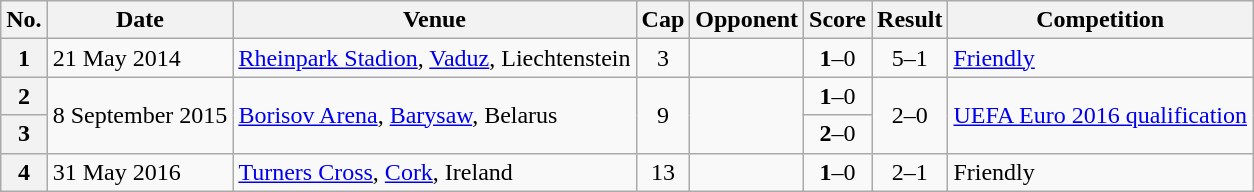<table class="wikitable sortable plainrowheaders">
<tr>
<th scope=col>No.</th>
<th scope=col data-sort-type=date>Date</th>
<th scope=col>Venue</th>
<th scope=col>Cap</th>
<th scope=col>Opponent</th>
<th scope=col>Score</th>
<th scope=col>Result</th>
<th scope=col>Competition</th>
</tr>
<tr>
<th scope=row>1</th>
<td>21 May 2014</td>
<td><a href='#'>Rheinpark Stadion</a>, <a href='#'>Vaduz</a>, Liechtenstein</td>
<td align=center>3</td>
<td></td>
<td align=center><strong>1</strong>–0</td>
<td align=center>5–1</td>
<td><a href='#'>Friendly</a></td>
</tr>
<tr>
<th scope=row>2</th>
<td rowspan=2>8 September 2015</td>
<td rowspan=2><a href='#'>Borisov Arena</a>, <a href='#'>Barysaw</a>, Belarus</td>
<td rowspan=2 align=center>9</td>
<td rowspan=2></td>
<td align=center><strong>1</strong>–0</td>
<td rowspan=2 align=center>2–0</td>
<td rowspan=2><a href='#'>UEFA Euro 2016 qualification</a></td>
</tr>
<tr>
<th scope=row>3</th>
<td align=center><strong>2</strong>–0</td>
</tr>
<tr>
<th scope=row>4</th>
<td>31 May 2016</td>
<td><a href='#'>Turners Cross</a>, <a href='#'>Cork</a>, Ireland</td>
<td align=center>13</td>
<td></td>
<td align=center><strong>1</strong>–0</td>
<td align=center>2–1</td>
<td>Friendly</td>
</tr>
</table>
